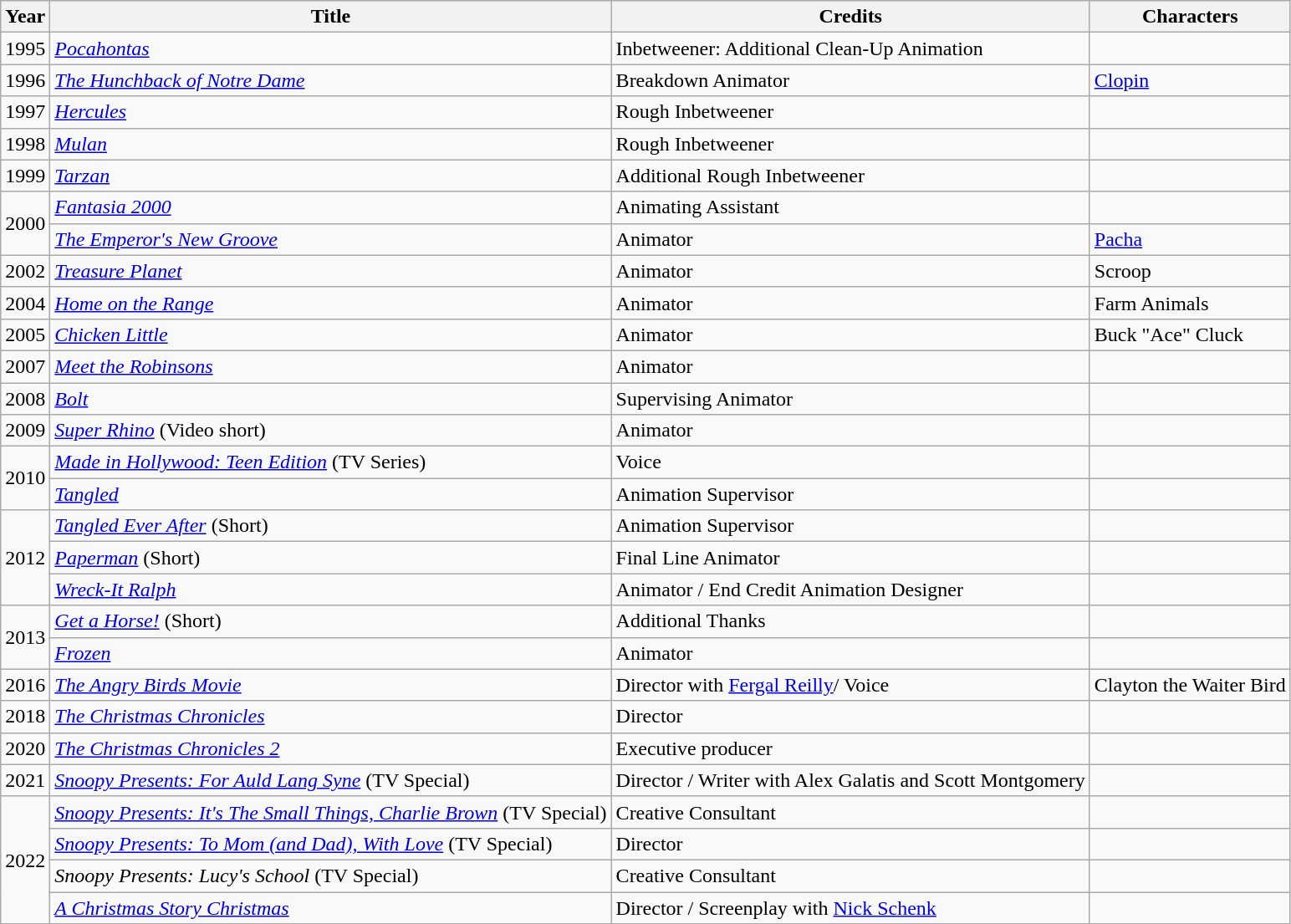<table class="wikitable sortable">
<tr>
<th>Year</th>
<th>Title</th>
<th>Credits</th>
<th>Characters</th>
</tr>
<tr>
<td>1995</td>
<td><em><a href='#'>Pocahontas</a></em></td>
<td>Inbetweener: Additional Clean-Up Animation</td>
<td></td>
</tr>
<tr>
<td>1996</td>
<td><em><a href='#'>The Hunchback of Notre Dame</a></em></td>
<td>Breakdown Animator</td>
<td><a href='#'>Clopin</a></td>
</tr>
<tr>
<td>1997</td>
<td><em><a href='#'>Hercules</a></em></td>
<td>Rough Inbetweener</td>
<td></td>
</tr>
<tr>
<td>1998</td>
<td><em><a href='#'>Mulan</a></em></td>
<td>Rough Inbetweener</td>
<td></td>
</tr>
<tr>
<td>1999</td>
<td><em><a href='#'>Tarzan</a></em></td>
<td>Additional Rough Inbetweener</td>
<td></td>
</tr>
<tr>
<td rowspan="2">2000</td>
<td><em><a href='#'>Fantasia 2000</a></em></td>
<td>Animating Assistant</td>
<td></td>
</tr>
<tr>
<td><em><a href='#'>The Emperor's New Groove</a></em></td>
<td>Animator</td>
<td><a href='#'>Pacha</a></td>
</tr>
<tr>
<td>2002</td>
<td><em><a href='#'>Treasure Planet</a></em></td>
<td>Animator</td>
<td>Scroop</td>
</tr>
<tr>
<td>2004</td>
<td><em><a href='#'>Home on the Range</a></em></td>
<td>Animator</td>
<td>Farm Animals</td>
</tr>
<tr>
<td>2005</td>
<td><em><a href='#'>Chicken Little</a></em></td>
<td>Animator</td>
<td>Buck "Ace" Cluck</td>
</tr>
<tr>
<td>2007</td>
<td><em><a href='#'>Meet the Robinsons</a></em></td>
<td>Animator</td>
<td></td>
</tr>
<tr>
<td>2008</td>
<td><em><a href='#'>Bolt</a></em></td>
<td>Supervising Animator</td>
<td></td>
</tr>
<tr>
<td>2009</td>
<td><em><a href='#'>Super Rhino</a></em> (Video short)</td>
<td>Animator</td>
<td></td>
</tr>
<tr>
<td rowspan="2">2010</td>
<td><em><a href='#'>Made in Hollywood: Teen Edition</a></em> (TV Series)</td>
<td>Voice</td>
<td Himself - ></td>
</tr>
<tr>
<td><em><a href='#'>Tangled</a></em></td>
<td>Animation Supervisor</td>
<td></td>
</tr>
<tr>
<td rowspan="3">2012</td>
<td><em><a href='#'>Tangled Ever After</a></em> (Short)</td>
<td>Animation Supervisor</td>
<td></td>
</tr>
<tr>
<td><em><a href='#'>Paperman</a></em> (Short)</td>
<td>Final Line Animator</td>
<td></td>
</tr>
<tr>
<td><em><a href='#'>Wreck-It Ralph</a></em></td>
<td>Animator / End Credit Animation Designer</td>
<td></td>
</tr>
<tr>
<td rowspan="2">2013</td>
<td><em><a href='#'>Get a Horse!</a></em> (Short)</td>
<td>Additional Thanks</td>
<td></td>
</tr>
<tr>
<td><em><a href='#'>Frozen</a></em></td>
<td>Animator</td>
<td></td>
</tr>
<tr>
<td>2016</td>
<td><em><a href='#'>The Angry Birds Movie</a></em></td>
<td>Director with <a href='#'>Fergal Reilly</a>/ Voice</td>
<td>Clayton the Waiter Bird</td>
</tr>
<tr>
<td>2018</td>
<td><em><a href='#'>The Christmas Chronicles</a></em></td>
<td>Director</td>
<td></td>
</tr>
<tr>
<td>2020</td>
<td><em><a href='#'>The Christmas Chronicles 2</a></em></td>
<td>Executive producer</td>
<td></td>
</tr>
<tr>
<td>2021</td>
<td><em><a href='#'>Snoopy Presents: For Auld Lang Syne</a></em> (TV Special)</td>
<td>Director / Writer with Alex Galatis and Scott Montgomery</td>
<td></td>
</tr>
<tr>
<td rowspan="4">2022</td>
<td><em><a href='#'>Snoopy Presents: It's The Small Things, Charlie Brown</a></em> (TV Special)</td>
<td>Creative Consultant</td>
<td></td>
</tr>
<tr>
<td><em><a href='#'>Snoopy Presents: To Mom (and Dad), With Love</a></em> (TV Special)</td>
<td>Director</td>
<td></td>
</tr>
<tr>
<td><em>Snoopy Presents: Lucy's School</em> (TV Special)</td>
<td>Creative Consultant</td>
<td></td>
</tr>
<tr>
<td><em><a href='#'>A Christmas Story Christmas</a></em></td>
<td>Director / Screenplay with <a href='#'>Nick Schenk</a></td>
<td></td>
</tr>
</table>
